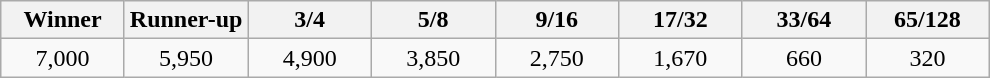<table class="wikitable" style="text-align:center">
<tr>
<th width="75">Winner</th>
<th width="75">Runner-up</th>
<th width="75">3/4</th>
<th width="75">5/8</th>
<th width="75">9/16</th>
<th width="75">17/32</th>
<th width="75">33/64</th>
<th width="75">65/128</th>
</tr>
<tr>
<td>7,000</td>
<td>5,950</td>
<td>4,900</td>
<td>3,850</td>
<td>2,750</td>
<td>1,670</td>
<td>660</td>
<td>320</td>
</tr>
</table>
